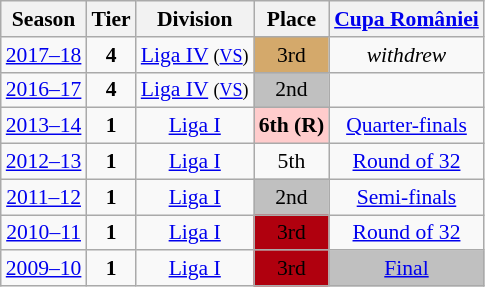<table class="wikitable" style="text-align:center; font-size:90%">
<tr>
<th>Season</th>
<th>Tier</th>
<th>Division</th>
<th>Place</th>
<th><a href='#'>Cupa României</a></th>
</tr>
<tr>
<td><a href='#'>2017–18</a></td>
<td><strong>4</strong></td>
<td><a href='#'>Liga IV</a> <small>(<a href='#'>VS</a>)</small></td>
<td align=center bgcolor=#d4a96b>3rd</td>
<td><em>withdrew</em></td>
</tr>
<tr>
<td><a href='#'>2016–17</a></td>
<td><strong>4</strong></td>
<td><a href='#'>Liga IV</a> <small>(<a href='#'>VS</a>)</small></td>
<td align=center bgcolor=silver>2nd</td>
<td></td>
</tr>
<tr>
<td><a href='#'>2013–14</a></td>
<td><strong>1</strong></td>
<td><a href='#'>Liga I</a></td>
<td align=center bgcolor=#FFCCCC><strong>6th (R)</strong></td>
<td><a href='#'>Quarter-finals</a></td>
</tr>
<tr>
<td><a href='#'>2012–13</a></td>
<td><strong>1</strong></td>
<td><a href='#'>Liga I</a></td>
<td>5th</td>
<td><a href='#'>Round of 32</a></td>
</tr>
<tr>
<td><a href='#'>2011–12</a></td>
<td><strong>1</strong></td>
<td><a href='#'>Liga I</a></td>
<td align=center bgcolor=silver>2nd</td>
<td><a href='#'>Semi-finals</a></td>
</tr>
<tr>
<td><a href='#'>2010–11</a></td>
<td><strong>1</strong></td>
<td><a href='#'>Liga I</a></td>
<td align=center bgcolor=bronze>3rd</td>
<td><a href='#'>Round of 32</a></td>
</tr>
<tr>
<td><a href='#'>2009–10</a></td>
<td><strong>1</strong></td>
<td><a href='#'>Liga I</a></td>
<td align=center bgcolor=bronze>3rd</td>
<td align=center bgcolor=silver><a href='#'>Final</a></td>
</tr>
</table>
